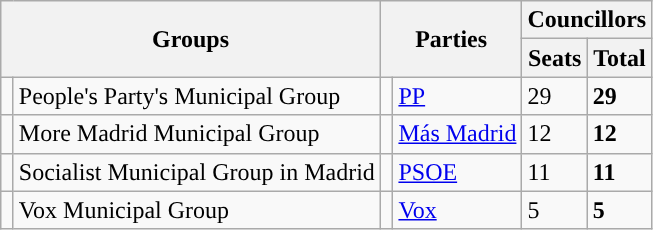<table class="wikitable" style="text-align:left;">
<tr>
<th rowspan="2" colspan="2">Groups</th>
<th rowspan="2" colspan="2">Parties</th>
<th colspan="2">Councillors</th>
</tr>
<tr>
<th>Seats</th>
<th>Total</th>
</tr>
<tr>
<td width="1" style="color:inherit;background:"></td>
<td>People's Party's Municipal Group</td>
<td width="1" style="color:inherit;background:"></td>
<td><a href='#'>PP</a></td>
<td>29</td>
<td><strong>29</strong></td>
</tr>
<tr>
<td style="color:inherit;background:"></td>
<td>More Madrid Municipal Group</td>
<td style="color:inherit;background:"></td>
<td><a href='#'>Más Madrid</a></td>
<td>12</td>
<td><strong>12</strong></td>
</tr>
<tr>
<td style="color:inherit;background:"></td>
<td>Socialist Municipal Group in Madrid</td>
<td style="color:inherit;background:"></td>
<td><a href='#'>PSOE</a></td>
<td>11</td>
<td><strong>11</strong></td>
</tr>
<tr>
<td style="color:inherit;background:"></td>
<td>Vox Municipal Group</td>
<td style="color:inherit;background:"></td>
<td><a href='#'>Vox</a></td>
<td>5</td>
<td><strong>5</strong></td>
</tr>
</table>
